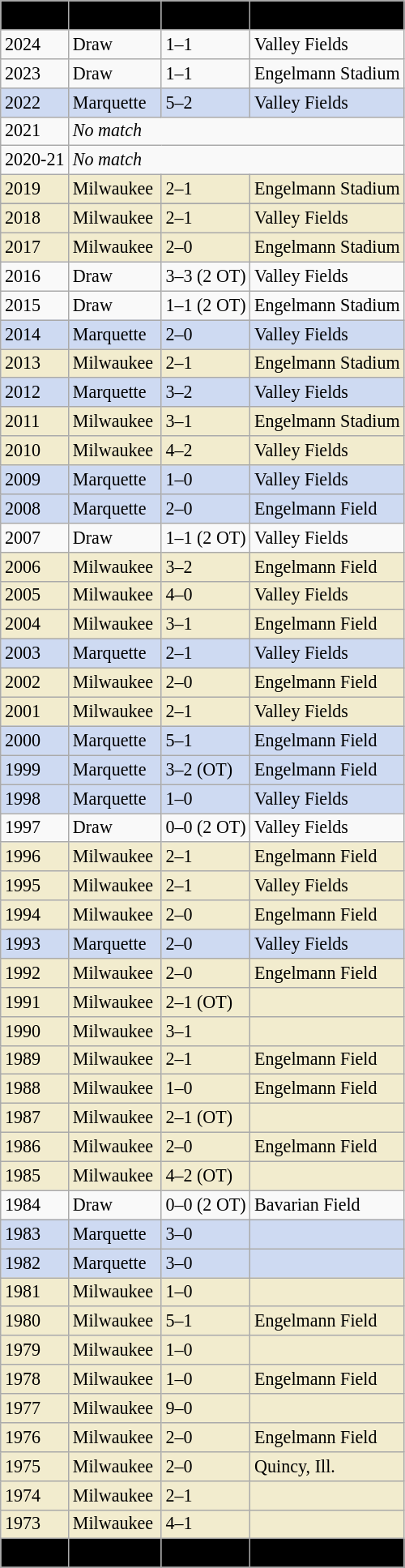<table class="wikitable" style="font-size: 92%;" "align=center" border="2" cellpadding="2" cellspacing="0">
<tr bgcolor="#000000">
<td><span><strong>Year</strong></span></td>
<td><span><strong>Winner</strong></span></td>
<td><span><strong>Score</strong></span></td>
<td><span><strong>Location</strong></span></td>
</tr>
<tr>
<td>2024</td>
<td>Draw</td>
<td>1–1</td>
<td>Valley Fields</td>
</tr>
<tr>
<td>2023</td>
<td>Draw</td>
<td>1–1</td>
<td>Engelmann Stadium</td>
</tr>
<tr bgcolor="#CEDAF2">
<td>2022</td>
<td>Marquette</td>
<td>5–2</td>
<td>Valley Fields</td>
</tr>
<tr>
<td>2021</td>
<td colspan="3"><em>No match</em></td>
</tr>
<tr>
<td>2020-21</td>
<td colspan="3"><em>No match</em></td>
</tr>
<tr bgcolor="#F2ECCE">
<td>2019</td>
<td>Milwaukee</td>
<td>2–1</td>
<td>Engelmann Stadium</td>
</tr>
<tr>
</tr>
<tr bgcolor="#F2ECCE">
<td>2018</td>
<td>Milwaukee</td>
<td>2–1</td>
<td>Valley Fields</td>
</tr>
<tr bgcolor="#F2ECCE">
<td>2017</td>
<td>Milwaukee</td>
<td>2–0</td>
<td>Engelmann Stadium</td>
</tr>
<tr>
<td>2016</td>
<td>Draw</td>
<td>3–3 (2 OT)</td>
<td>Valley Fields</td>
</tr>
<tr>
<td>2015</td>
<td>Draw</td>
<td>1–1 (2 OT)</td>
<td>Engelmann Stadium</td>
</tr>
<tr bgcolor="#CEDAF2">
<td>2014</td>
<td>Marquette</td>
<td>2–0</td>
<td>Valley Fields</td>
</tr>
<tr bgcolor="#F2ECCE">
<td>2013</td>
<td>Milwaukee</td>
<td>2–1</td>
<td>Engelmann Stadium</td>
</tr>
<tr bgcolor="#CEDAF2">
<td>2012</td>
<td>Marquette</td>
<td>3–2</td>
<td>Valley Fields</td>
</tr>
<tr bgcolor="#F2ECCE">
<td>2011</td>
<td>Milwaukee</td>
<td>3–1</td>
<td>Engelmann Stadium</td>
</tr>
<tr bgcolor="#F2ECCE">
<td>2010</td>
<td>Milwaukee</td>
<td>4–2</td>
<td>Valley Fields</td>
</tr>
<tr bgcolor="#CEDAF2">
<td>2009</td>
<td>Marquette</td>
<td>1–0</td>
<td>Valley Fields</td>
</tr>
<tr bgcolor="#CEDAF2">
<td>2008</td>
<td>Marquette</td>
<td>2–0</td>
<td>Engelmann Field</td>
</tr>
<tr>
<td>2007</td>
<td>Draw</td>
<td>1–1 (2 OT)</td>
<td>Valley Fields</td>
</tr>
<tr bgcolor="#F2ECCE">
<td>2006</td>
<td>Milwaukee</td>
<td>3–2</td>
<td>Engelmann Field</td>
</tr>
<tr bgcolor="#F2ECCE">
<td>2005</td>
<td>Milwaukee</td>
<td>4–0</td>
<td>Valley Fields</td>
</tr>
<tr bgcolor="#F2ECCE">
<td>2004</td>
<td>Milwaukee</td>
<td>3–1</td>
<td>Engelmann Field</td>
</tr>
<tr bgcolor="#CEDAF2">
<td>2003</td>
<td>Marquette</td>
<td>2–1</td>
<td>Valley Fields</td>
</tr>
<tr bgcolor="#F2ECCE">
<td>2002</td>
<td>Milwaukee</td>
<td>2–0</td>
<td>Engelmann Field</td>
</tr>
<tr bgcolor="#F2ECCE">
<td>2001</td>
<td>Milwaukee</td>
<td>2–1</td>
<td>Valley Fields</td>
</tr>
<tr bgcolor="#CEDAF2">
<td>2000</td>
<td>Marquette</td>
<td>5–1</td>
<td>Engelmann Field</td>
</tr>
<tr bgcolor="#CEDAF2">
<td>1999</td>
<td>Marquette</td>
<td>3–2 (OT)</td>
<td>Engelmann Field</td>
</tr>
<tr bgcolor="#CEDAF2">
<td>1998</td>
<td>Marquette</td>
<td>1–0</td>
<td>Valley Fields</td>
</tr>
<tr>
<td>1997</td>
<td>Draw</td>
<td>0–0 (2 OT)</td>
<td>Valley Fields</td>
</tr>
<tr bgcolor="#F2ECCE">
<td>1996</td>
<td>Milwaukee</td>
<td>2–1</td>
<td>Engelmann Field</td>
</tr>
<tr bgcolor="#F2ECCE">
<td>1995</td>
<td>Milwaukee</td>
<td>2–1</td>
<td>Valley Fields</td>
</tr>
<tr bgcolor="#F2ECCE">
<td>1994</td>
<td>Milwaukee</td>
<td>2–0</td>
<td>Engelmann Field</td>
</tr>
<tr bgcolor="#CEDAF2">
<td>1993</td>
<td>Marquette</td>
<td>2–0</td>
<td>Valley Fields</td>
</tr>
<tr bgcolor="#F2ECCE">
<td>1992</td>
<td>Milwaukee</td>
<td>2–0</td>
<td>Engelmann Field</td>
</tr>
<tr bgcolor="#F2ECCE">
<td>1991</td>
<td>Milwaukee</td>
<td>2–1 (OT)</td>
<td></td>
</tr>
<tr bgcolor="#F2ECCE">
<td>1990</td>
<td>Milwaukee</td>
<td>3–1</td>
<td></td>
</tr>
<tr bgcolor="#F2ECCE">
<td>1989</td>
<td>Milwaukee</td>
<td>2–1</td>
<td>Engelmann Field</td>
</tr>
<tr bgcolor="#F2ECCE">
<td>1988</td>
<td>Milwaukee</td>
<td>1–0</td>
<td>Engelmann Field</td>
</tr>
<tr bgcolor="#F2ECCE">
<td>1987</td>
<td>Milwaukee</td>
<td>2–1 (OT)</td>
<td></td>
</tr>
<tr bgcolor="#F2ECCE">
<td>1986</td>
<td>Milwaukee</td>
<td>2–0</td>
<td>Engelmann Field</td>
</tr>
<tr bgcolor="#F2ECCE">
<td>1985</td>
<td>Milwaukee</td>
<td>4–2 (OT)</td>
<td></td>
</tr>
<tr>
<td>1984</td>
<td>Draw</td>
<td>0–0 (2 OT)</td>
<td>Bavarian Field</td>
</tr>
<tr bgcolor="#CEDAF2">
<td>1983</td>
<td>Marquette</td>
<td>3–0</td>
<td></td>
</tr>
<tr bgcolor="#CEDAF2">
<td>1982</td>
<td>Marquette</td>
<td>3–0</td>
<td></td>
</tr>
<tr bgcolor="#F2ECCE">
<td>1981</td>
<td>Milwaukee</td>
<td>1–0</td>
<td></td>
</tr>
<tr bgcolor="#F2ECCE">
<td>1980</td>
<td>Milwaukee</td>
<td>5–1</td>
<td>Engelmann Field</td>
</tr>
<tr bgcolor="#F2ECCE">
<td>1979</td>
<td>Milwaukee</td>
<td>1–0</td>
<td></td>
</tr>
<tr bgcolor="#F2ECCE">
<td>1978</td>
<td>Milwaukee</td>
<td>1–0</td>
<td>Engelmann Field</td>
</tr>
<tr bgcolor="#F2ECCE">
<td>1977</td>
<td>Milwaukee</td>
<td>9–0</td>
<td></td>
</tr>
<tr bgcolor="#F2ECCE">
<td>1976</td>
<td>Milwaukee</td>
<td>2–0</td>
<td>Engelmann Field</td>
</tr>
<tr bgcolor="#F2ECCE">
<td>1975</td>
<td>Milwaukee</td>
<td>2–0</td>
<td>Quincy, Ill.</td>
</tr>
<tr bgcolor="#F2ECCE">
<td>1974</td>
<td>Milwaukee</td>
<td>2–1</td>
<td></td>
</tr>
<tr bgcolor="#F2ECCE">
<td>1973</td>
<td>Milwaukee</td>
<td>4–1</td>
<td></td>
</tr>
<tr bgcolor="#000000">
<td><span><strong>Series</strong></span></td>
<td><span><strong>Milwaukee</strong></span></td>
<td><span><strong>31–12–7</strong></span></td>
<td><span><strong>50 matches</strong></span></td>
</tr>
<tr>
</tr>
</table>
